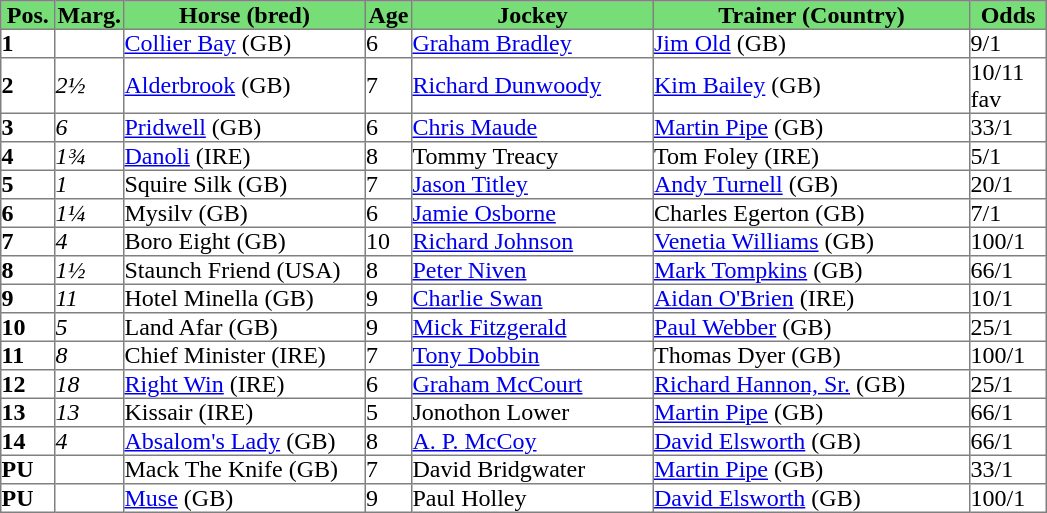<table class = "sortable" | border="1" cellpadding="0" style="border-collapse: collapse;">
<tr style="background:#7d7; text-align:center;">
<th style="width:35px;"><strong>Pos.</strong></th>
<th style="width:45px;"><strong>Marg.</strong></th>
<th style="width:160px;"><strong>Horse (bred)</strong></th>
<th style="width:30px;"><strong>Age</strong></th>
<th style="width:160px;"><strong>Jockey</strong></th>
<th style="width:210px;"><strong>Trainer (Country)</strong></th>
<th style="width:50px;"><strong>Odds</strong></th>
</tr>
<tr>
<td><strong>1</strong></td>
<td></td>
<td><a href='#'>Collier Bay</a> (GB)</td>
<td>6</td>
<td><a href='#'>Graham Bradley</a></td>
<td><a href='#'>Jim Old</a> (GB)</td>
<td>9/1</td>
</tr>
<tr>
<td><strong>2</strong></td>
<td><em>2½</em></td>
<td><a href='#'>Alderbrook</a> (GB)</td>
<td>7</td>
<td><a href='#'>Richard Dunwoody</a></td>
<td><a href='#'>Kim Bailey</a> (GB)</td>
<td>10/11 fav</td>
</tr>
<tr>
<td><strong>3</strong></td>
<td><em>6</em></td>
<td><a href='#'>Pridwell</a> (GB)</td>
<td>6</td>
<td><a href='#'>Chris Maude</a></td>
<td><a href='#'>Martin Pipe</a> (GB)</td>
<td>33/1</td>
</tr>
<tr>
<td><strong>4</strong></td>
<td><em>1¾</em></td>
<td><a href='#'>Danoli</a> (IRE)</td>
<td>8</td>
<td>Tommy Treacy</td>
<td>Tom Foley (IRE)</td>
<td>5/1</td>
</tr>
<tr>
<td><strong>5</strong></td>
<td><em>1</em></td>
<td>Squire Silk (GB)</td>
<td>7</td>
<td><a href='#'>Jason Titley</a></td>
<td><a href='#'>Andy Turnell</a> (GB)</td>
<td>20/1</td>
</tr>
<tr>
<td><strong>6</strong></td>
<td><em>1¼</em></td>
<td>Mysilv (GB)</td>
<td>6</td>
<td><a href='#'>Jamie Osborne</a></td>
<td>Charles Egerton (GB)</td>
<td>7/1</td>
</tr>
<tr>
<td><strong>7</strong></td>
<td><em>4</em></td>
<td>Boro Eight (GB)</td>
<td>10</td>
<td><a href='#'>Richard Johnson</a></td>
<td><a href='#'>Venetia Williams</a> (GB)</td>
<td>100/1</td>
</tr>
<tr>
<td><strong>8</strong></td>
<td><em>1½</em></td>
<td>Staunch Friend (USA)</td>
<td>8</td>
<td><a href='#'>Peter Niven</a></td>
<td><a href='#'>Mark Tompkins</a> (GB)</td>
<td>66/1</td>
</tr>
<tr>
<td><strong>9</strong></td>
<td><em>11</em></td>
<td>Hotel Minella (GB)</td>
<td>9</td>
<td><a href='#'>Charlie Swan</a></td>
<td><a href='#'>Aidan O'Brien</a> (IRE)</td>
<td>10/1</td>
</tr>
<tr>
<td><strong>10</strong></td>
<td><em>5</em></td>
<td>Land Afar (GB)</td>
<td>9</td>
<td><a href='#'>Mick Fitzgerald</a></td>
<td><a href='#'>Paul Webber</a> (GB)</td>
<td>25/1</td>
</tr>
<tr>
<td><strong>11</strong></td>
<td><em>8</em></td>
<td>Chief Minister (IRE)</td>
<td>7</td>
<td><a href='#'>Tony Dobbin</a></td>
<td>Thomas Dyer (GB)</td>
<td>100/1</td>
</tr>
<tr>
<td><strong>12</strong></td>
<td><em>18</em></td>
<td><a href='#'>Right Win</a> (IRE)</td>
<td>6</td>
<td><a href='#'>Graham McCourt</a></td>
<td><a href='#'>Richard Hannon, Sr.</a> (GB)</td>
<td>25/1</td>
</tr>
<tr>
<td><strong>13</strong></td>
<td><em>13</em></td>
<td>Kissair (IRE)</td>
<td>5</td>
<td>Jonothon Lower</td>
<td><a href='#'>Martin Pipe</a> (GB)</td>
<td>66/1</td>
</tr>
<tr>
<td><strong>14</strong></td>
<td><em>4</em></td>
<td><a href='#'>Absalom's Lady</a> (GB)</td>
<td>8</td>
<td><a href='#'>A. P. McCoy</a></td>
<td><a href='#'>David Elsworth</a> (GB)</td>
<td>66/1</td>
</tr>
<tr>
<td><strong>PU</strong></td>
<td></td>
<td>Mack The Knife (GB)</td>
<td>7</td>
<td>David Bridgwater</td>
<td><a href='#'>Martin Pipe</a> (GB)</td>
<td>33/1</td>
</tr>
<tr>
<td><strong>PU</strong></td>
<td></td>
<td><a href='#'>Muse</a> (GB)</td>
<td>9</td>
<td>Paul Holley</td>
<td><a href='#'>David Elsworth</a> (GB)</td>
<td>100/1</td>
</tr>
</table>
